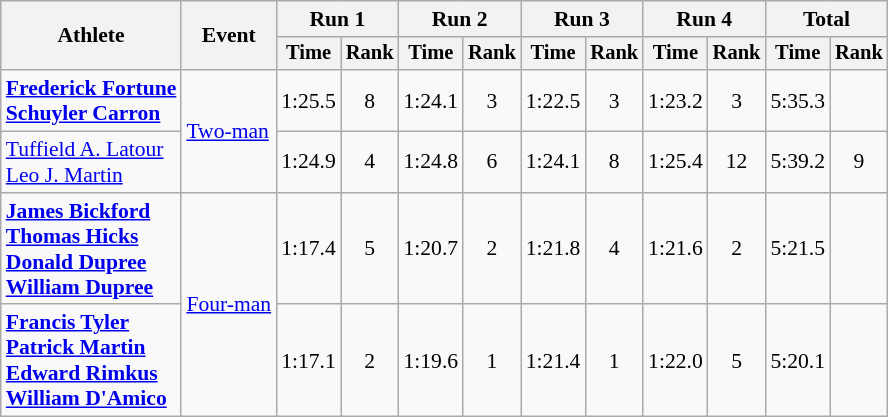<table class=wikitable style=font-size:90%;text-align:center>
<tr>
<th rowspan=2>Athlete</th>
<th rowspan=2>Event</th>
<th colspan=2>Run 1</th>
<th colspan=2>Run 2</th>
<th colspan=2>Run 3</th>
<th colspan=2>Run 4</th>
<th colspan=2>Total</th>
</tr>
<tr style=font-size:95%>
<th>Time</th>
<th>Rank</th>
<th>Time</th>
<th>Rank</th>
<th>Time</th>
<th>Rank</th>
<th>Time</th>
<th>Rank</th>
<th>Time</th>
<th>Rank</th>
</tr>
<tr>
<td align=left><strong><a href='#'>Frederick Fortune</a><br><a href='#'>Schuyler Carron</a></strong></td>
<td align=left rowspan=2><a href='#'>Two-man</a></td>
<td>1:25.5</td>
<td>8</td>
<td>1:24.1</td>
<td>3</td>
<td>1:22.5</td>
<td>3</td>
<td>1:23.2</td>
<td>3</td>
<td>5:35.3</td>
<td></td>
</tr>
<tr>
<td align=left><a href='#'>Tuffield A. Latour</a><br><a href='#'>Leo J. Martin</a></td>
<td>1:24.9</td>
<td>4</td>
<td>1:24.8</td>
<td>6</td>
<td>1:24.1</td>
<td>8</td>
<td>1:25.4</td>
<td>12</td>
<td>5:39.2</td>
<td>9</td>
</tr>
<tr>
<td align=left><strong><a href='#'>James Bickford</a><br><a href='#'>Thomas Hicks</a><br><a href='#'>Donald Dupree</a><br><a href='#'>William Dupree</a></strong></td>
<td align=left rowspan=2><a href='#'>Four-man</a></td>
<td>1:17.4</td>
<td>5</td>
<td>1:20.7</td>
<td>2</td>
<td>1:21.8</td>
<td>4</td>
<td>1:21.6</td>
<td>2</td>
<td>5:21.5</td>
<td></td>
</tr>
<tr>
<td align=left><strong><a href='#'>Francis Tyler</a><br><a href='#'>Patrick Martin</a><br><a href='#'>Edward Rimkus</a><br><a href='#'>William D'Amico</a></strong></td>
<td>1:17.1</td>
<td>2</td>
<td>1:19.6</td>
<td>1</td>
<td>1:21.4</td>
<td>1</td>
<td>1:22.0</td>
<td>5</td>
<td>5:20.1</td>
<td></td>
</tr>
</table>
